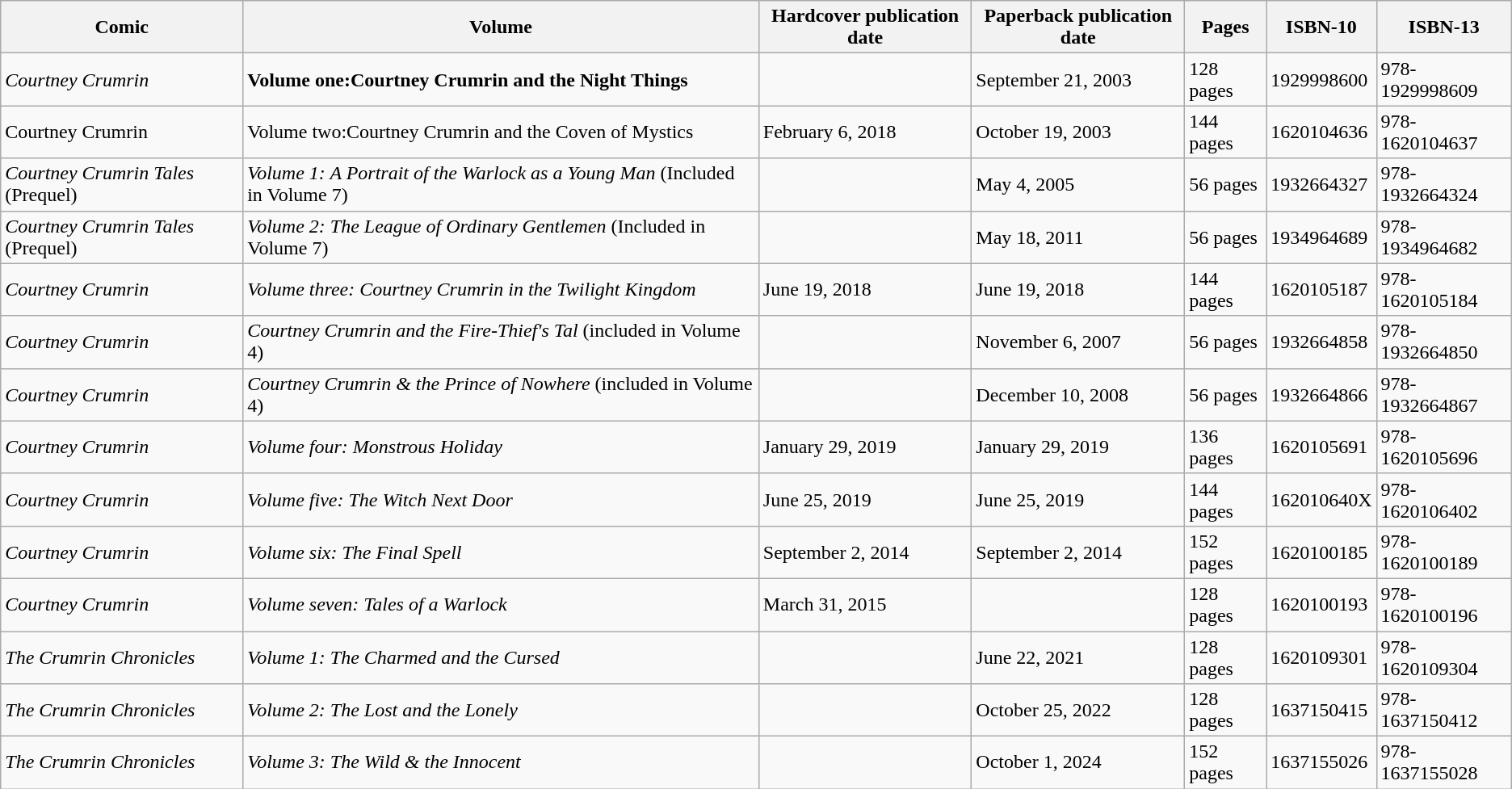<table class="wikitable sortable sticky-header sort-under mw-datatable col2left col6left" >
<tr>
<th>Comic</th>
<th>Volume</th>
<th>Hardcover publication date</th>
<th>Paperback publication date</th>
<th>Pages</th>
<th>ISBN-10</th>
<th>ISBN-13</th>
</tr>
<tr>
<td><em>Courtney Crumrin</em></td>
<td><strong>Volume one:Courtney Crumrin and the Night Things<em></td>
<td></td>
<td>September 21, 2003</td>
<td>128 pages</td>
<td>1929998600</td>
<td>978-1929998609</td>
</tr>
<tr>
<td></em>Courtney Crumrin<em></td>
<td></strong>Volume two:Courtney Crumrin and the Coven of Mystics</em></td>
<td>February 6, 2018</td>
<td>October 19, 2003</td>
<td>144 pages</td>
<td>1620104636</td>
<td>978-1620104637</td>
</tr>
<tr>
<td><em>Courtney Crumrin Tales</em> (Prequel)</td>
<td><em>Volume 1: A Portrait of the Warlock as a Young Man</em> (Included in Volume 7)</td>
<td></td>
<td>May 4, 2005</td>
<td>56 pages</td>
<td>1932664327</td>
<td>978-1932664324</td>
</tr>
<tr>
<td><em>Courtney Crumrin Tales</em> (Prequel)</td>
<td><em>Volume 2: The League of Ordinary Gentlemen</em> (Included in Volume 7)</td>
<td></td>
<td>May 18, 2011</td>
<td>56 pages</td>
<td>1934964689</td>
<td>978-1934964682</td>
</tr>
<tr>
<td><em>Courtney Crumrin</em></td>
<td><em>Volume three: Courtney Crumrin in the Twilight Kingdom</em></td>
<td>June 19, 2018</td>
<td>June 19, 2018</td>
<td>144 pages</td>
<td>1620105187</td>
<td>978-1620105184</td>
</tr>
<tr>
<td><em>Courtney Crumrin</em></td>
<td><em>Courtney Crumrin and the Fire-Thief's Tal</em> (included in Volume 4)</td>
<td></td>
<td>November 6, 2007</td>
<td>56 pages</td>
<td>1932664858</td>
<td>978-1932664850</td>
</tr>
<tr>
<td><em>Courtney Crumrin</em></td>
<td><em>Courtney Crumrin & the Prince of Nowhere</em> (included in Volume 4)</td>
<td></td>
<td>December 10, 2008</td>
<td>56 pages</td>
<td>1932664866</td>
<td>978-1932664867</td>
</tr>
<tr>
<td><em>Courtney Crumrin</em></td>
<td><em>Volume four: Monstrous Holiday</em></td>
<td>January 29, 2019</td>
<td>January 29, 2019</td>
<td>136 pages</td>
<td>1620105691</td>
<td>978-1620105696</td>
</tr>
<tr>
<td><em>Courtney Crumrin</em></td>
<td><em>Volume five: The Witch Next Door</em></td>
<td>June 25, 2019</td>
<td>June 25, 2019</td>
<td>144 pages</td>
<td>162010640X</td>
<td>978-1620106402</td>
</tr>
<tr>
<td><em>Courtney Crumrin</em></td>
<td><em>Volume six: The Final Spell</em></td>
<td>September 2, 2014</td>
<td>September 2, 2014</td>
<td>152 pages</td>
<td>1620100185</td>
<td>978-1620100189</td>
</tr>
<tr>
<td><em>Courtney Crumrin</em></td>
<td><em>Volume seven: Tales of a Warlock</em></td>
<td>March 31, 2015</td>
<td></td>
<td>128 pages</td>
<td>1620100193</td>
<td>978-1620100196</td>
</tr>
<tr>
<td><em>The Crumrin Chronicles</em></td>
<td><em>Volume 1: The Charmed and the Cursed</em></td>
<td></td>
<td>June 22, 2021</td>
<td>128 pages</td>
<td>1620109301</td>
<td>978-1620109304</td>
</tr>
<tr>
<td><em>The Crumrin Chronicles</em></td>
<td><em>Volume 2: The Lost and the Lonely</em></td>
<td></td>
<td>October 25, 2022</td>
<td>128 pages</td>
<td>1637150415</td>
<td>978-1637150412</td>
</tr>
<tr>
<td><em>The Crumrin Chronicles</em></td>
<td><em>Volume 3: The Wild & the Innocent</em></td>
<td></td>
<td>October 1, 2024</td>
<td>152 pages</td>
<td>1637155026</td>
<td>978-1637155028</td>
</tr>
</table>
